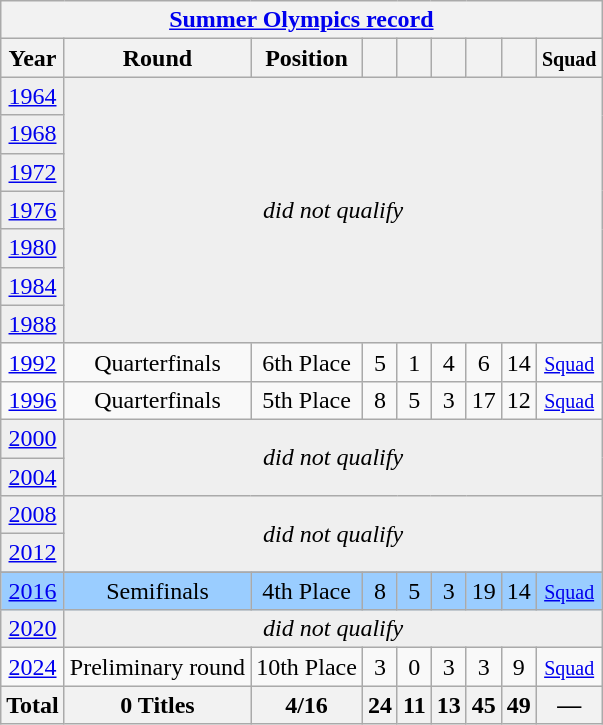<table class="wikitable" style="text-align: center;">
<tr>
<th colspan=9><a href='#'>Summer Olympics record</a></th>
</tr>
<tr>
<th>Year</th>
<th>Round</th>
<th>Position</th>
<th></th>
<th></th>
<th></th>
<th></th>
<th></th>
<th><small>Squad</small></th>
</tr>
<tr bgcolor="efefef">
<td> <a href='#'>1964</a></td>
<td colspan=8 rowspan=7 align=center><em>did not qualify</em></td>
</tr>
<tr bgcolor="efefef">
<td> <a href='#'>1968</a></td>
</tr>
<tr bgcolor="efefef">
<td> <a href='#'>1972</a></td>
</tr>
<tr bgcolor="efefef">
<td> <a href='#'>1976</a></td>
</tr>
<tr bgcolor="efefef">
<td> <a href='#'>1980</a></td>
</tr>
<tr bgcolor="efefef">
<td> <a href='#'>1984</a></td>
</tr>
<tr bgcolor="efefef">
<td> <a href='#'>1988</a></td>
</tr>
<tr>
<td> <a href='#'>1992</a></td>
<td>Quarterfinals</td>
<td>6th Place</td>
<td>5</td>
<td>1</td>
<td>4</td>
<td>6</td>
<td>14</td>
<td><small><a href='#'>Squad</a></small></td>
</tr>
<tr>
<td> <a href='#'>1996</a></td>
<td>Quarterfinals</td>
<td>5th Place</td>
<td>8</td>
<td>5</td>
<td>3</td>
<td>17</td>
<td>12</td>
<td><small><a href='#'>Squad</a></small></td>
</tr>
<tr bgcolor="efefef">
<td> <a href='#'>2000</a></td>
<td colspan=8 rowspan=2 align=center><em>did not qualify</em></td>
</tr>
<tr bgcolor="efefef">
<td> <a href='#'>2004</a></td>
</tr>
<tr bgcolor="efefef">
<td> <a href='#'>2008</a></td>
<td colspan=8 rowspan=2 align=center><em>did not qualify</em></td>
</tr>
<tr bgcolor="efefef">
<td> <a href='#'>2012</a></td>
</tr>
<tr>
</tr>
<tr bgcolor=#9acdff>
<td> <a href='#'>2016</a></td>
<td>Semifinals</td>
<td>4th Place</td>
<td>8</td>
<td>5</td>
<td>3</td>
<td>19</td>
<td>14</td>
<td><small><a href='#'>Squad</a></small></td>
</tr>
<tr bgcolor="efefef">
<td> <a href='#'>2020</a></td>
<td colspan=8><em>did not qualify</em></td>
</tr>
<tr>
<td> <a href='#'>2024</a></td>
<td>Preliminary round</td>
<td>10th Place</td>
<td>3</td>
<td>0</td>
<td>3</td>
<td>3</td>
<td>9</td>
<td><small><a href='#'>Squad</a></small></td>
</tr>
<tr>
<th>Total</th>
<th>0 Titles</th>
<th>4/16</th>
<th>24</th>
<th>11</th>
<th>13</th>
<th>45</th>
<th>49</th>
<th>—</th>
</tr>
</table>
